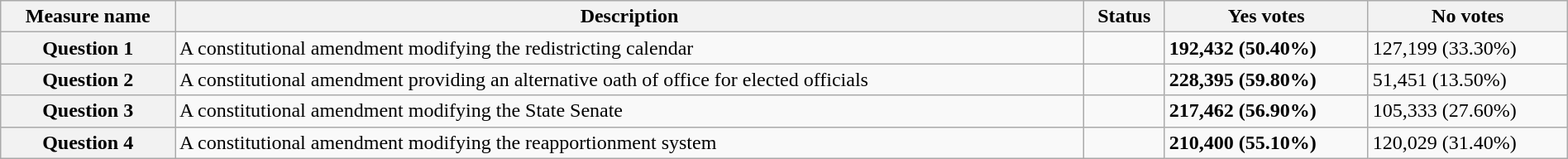<table class="wikitable sortable plainrowheaders" style="width:100%">
<tr>
<th scope="col">Measure name</th>
<th class="unsortable" scope="col">Description</th>
<th scope="col">Status</th>
<th scope="col">Yes votes</th>
<th scope="col">No votes</th>
</tr>
<tr>
<th scope="row">Question 1</th>
<td>A constitutional amendment modifying the redistricting calendar</td>
<td></td>
<td><strong>192,432 (50.40%)</strong></td>
<td>127,199 (33.30%)</td>
</tr>
<tr>
<th scope="row">Question 2</th>
<td>A constitutional amendment providing an alternative oath of office for elected officials</td>
<td></td>
<td><strong>228,395 (59.80%)</strong></td>
<td>51,451 (13.50%)</td>
</tr>
<tr>
<th scope="row">Question 3</th>
<td>A constitutional amendment modifying the State Senate</td>
<td></td>
<td><strong>217,462 (56.90%)</strong></td>
<td>105,333 (27.60%)</td>
</tr>
<tr>
<th scope="row">Question 4</th>
<td>A constitutional amendment modifying the reapportionment system</td>
<td></td>
<td><strong>210,400 (55.10%)</strong></td>
<td>120,029 (31.40%)</td>
</tr>
</table>
